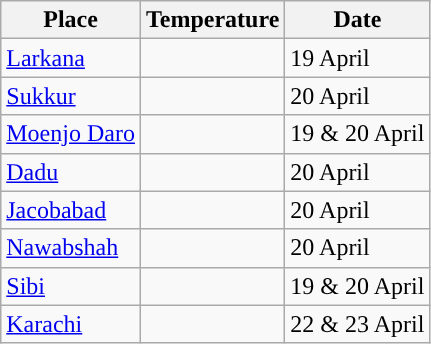<table class="wikitable sortable">
<tr>
<th>Place</th>
<th>Temperature</th>
<th>Date</th>
</tr>
<tr>
<td><a href='#'>Larkana</a></td>
<td></td>
<td>19 April</td>
</tr>
<tr>
<td><a href='#'>Sukkur</a></td>
<td></td>
<td>20 April</td>
</tr>
<tr>
<td><a href='#'>Moenjo Daro</a></td>
<td></td>
<td>19 & 20 April</td>
</tr>
<tr>
<td><a href='#'>Dadu</a></td>
<td></td>
<td>20 April</td>
</tr>
<tr>
<td><a href='#'>Jacobabad</a></td>
<td></td>
<td>20 April</td>
</tr>
<tr>
<td><a href='#'>Nawabshah</a></td>
<td></td>
<td>20 April</td>
</tr>
<tr>
<td><a href='#'>Sibi</a></td>
<td></td>
<td>19 & 20 April</td>
</tr>
<tr>
<td><a href='#'>Karachi</a></td>
<td></td>
<td>22 & 23 April</td>
</tr>
</table>
